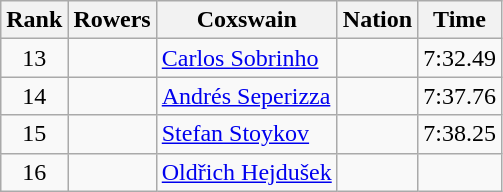<table class="wikitable sortable" style="text-align:center">
<tr>
<th>Rank</th>
<th>Rowers</th>
<th>Coxswain</th>
<th>Nation</th>
<th>Time</th>
</tr>
<tr>
<td>13</td>
<td align=left data-sort-value="Almeida, Carlos de"></td>
<td align=left data-sort-value="Sobrinho, Carlos"><a href='#'>Carlos Sobrinho</a></td>
<td align=left></td>
<td>7:32.49</td>
</tr>
<tr>
<td>14</td>
<td align=left data-sort-value="Banchev, Ivaylo"></td>
<td align=left data-sort-value="Seperizza, Andrés"><a href='#'>Andrés Seperizza</a></td>
<td align=left></td>
<td>7:37.76</td>
</tr>
<tr>
<td>15</td>
<td align=left data-sort-value="Banchev, Ivaylo"></td>
<td align=left data-sort-value="Stoykov, Stefan"><a href='#'>Stefan Stoykov</a></td>
<td align=left></td>
<td>7:38.25</td>
</tr>
<tr>
<td>16</td>
<td align=left data-sort-value="Macháček, Dušan"></td>
<td align=left data-sort-value="Hejdušek, Oldřich"><a href='#'>Oldřich Hejdušek</a></td>
<td align=left></td>
<td></td>
</tr>
</table>
